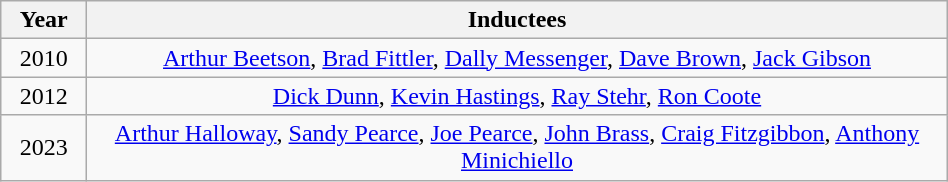<table class="wikitable" width="50%" style="text-align: center;">
<tr>
<th width="9%">Year</th>
<th width="90%">Inductees</th>
</tr>
<tr>
<td>2010</td>
<td><a href='#'>Arthur Beetson</a>, <a href='#'>Brad Fittler</a>, <a href='#'>Dally Messenger</a>, <a href='#'>Dave Brown</a>, <a href='#'>Jack Gibson</a></td>
</tr>
<tr>
<td>2012</td>
<td><a href='#'>Dick Dunn</a>, <a href='#'>Kevin Hastings</a>, <a href='#'>Ray Stehr</a>, <a href='#'>Ron Coote</a></td>
</tr>
<tr>
<td>2023</td>
<td><a href='#'>Arthur Halloway</a>, <a href='#'>Sandy Pearce</a>, <a href='#'>Joe Pearce</a>, <a href='#'>John Brass</a>, <a href='#'>Craig Fitzgibbon</a>, <a href='#'>Anthony Minichiello</a></td>
</tr>
</table>
